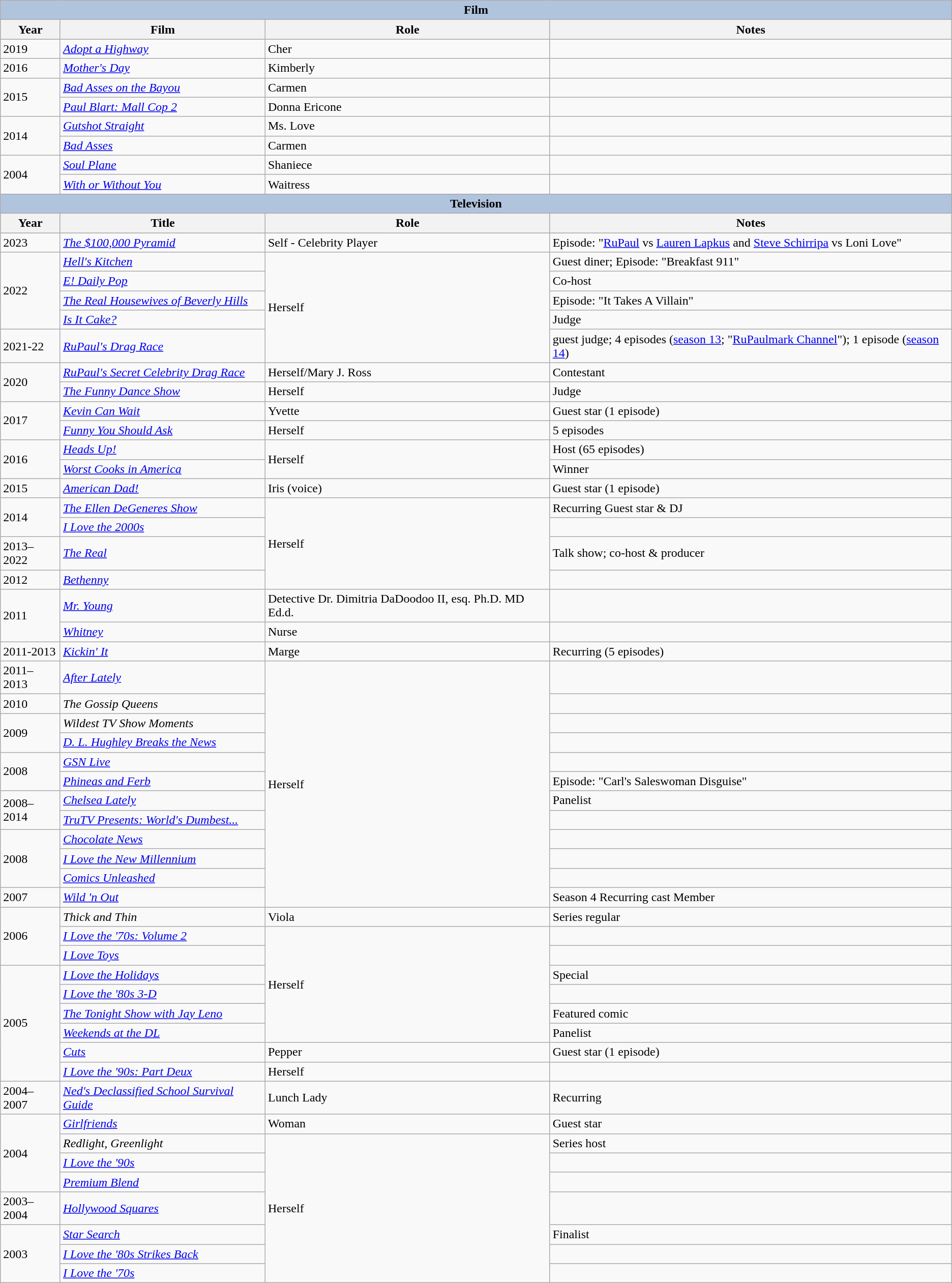<table class="wikitable">
<tr style="background:#ccc; text-align:center;">
<th colspan="4" style="background: LightSteelBlue;">Film</th>
</tr>
<tr style="background:#ccc; text-align:center;">
<th>Year</th>
<th>Film</th>
<th>Role</th>
<th>Notes</th>
</tr>
<tr>
<td>2019</td>
<td><em><a href='#'>Adopt a Highway</a></em></td>
<td>Cher</td>
<td rowspan=1></td>
</tr>
<tr>
<td>2016</td>
<td><em><a href='#'>Mother's Day</a></em></td>
<td>Kimberly</td>
<td rowspan=1></td>
</tr>
<tr>
<td rowspan=2>2015</td>
<td><em><a href='#'>Bad Asses on the Bayou</a></em></td>
<td>Carmen</td>
<td rowspan=1></td>
</tr>
<tr>
<td><em><a href='#'>Paul Blart: Mall Cop 2</a></em></td>
<td>Donna Ericone</td>
<td rowspan=1></td>
</tr>
<tr>
<td rowspan=2>2014</td>
<td><em><a href='#'>Gutshot Straight</a></em></td>
<td>Ms. Love</td>
<td rowspan=1></td>
</tr>
<tr>
<td><em><a href='#'>Bad Asses</a></em></td>
<td>Carmen</td>
<td rowspan=1></td>
</tr>
<tr>
<td rowspan=2>2004</td>
<td><em><a href='#'>Soul Plane</a></em></td>
<td>Shaniece</td>
<td rowspan=1></td>
</tr>
<tr>
<td><em><a href='#'>With or Without You</a></em></td>
<td>Waitress</td>
<td rowspan=1></td>
</tr>
<tr style="background:#ccc; text-align:center;">
<th colspan="4" style="background: LightSteelBlue;">Television</th>
</tr>
<tr style="background:#ccc; text-align:center;">
<th>Year</th>
<th>Title</th>
<th>Role</th>
<th>Notes</th>
</tr>
<tr>
<td>2023</td>
<td><em><a href='#'>The $100,000 Pyramid</a></em></td>
<td>Self - Celebrity Player</td>
<td>Episode: "<a href='#'>RuPaul</a> vs <a href='#'>Lauren Lapkus</a> and <a href='#'>Steve Schirripa</a> vs Loni Love"</td>
</tr>
<tr>
<td rowspan=4>2022</td>
<td><em><a href='#'>Hell's Kitchen</a></em></td>
<td rowspan=5>Herself</td>
<td>Guest diner; Episode: "Breakfast 911"</td>
</tr>
<tr>
<td><em><a href='#'>E! Daily Pop</a></em></td>
<td>Co-host</td>
</tr>
<tr>
<td><em><a href='#'>The Real Housewives of Beverly Hills</a></em></td>
<td>Episode: "It Takes A Villain"</td>
</tr>
<tr>
<td><em><a href='#'>Is It Cake?</a></em></td>
<td>Judge</td>
</tr>
<tr>
<td>2021-22</td>
<td><em><a href='#'>RuPaul's Drag Race</a></em></td>
<td>guest judge; 4 episodes (<a href='#'>season 13</a>; "<a href='#'>RuPaulmark Channel</a>"); 1 episode (<a href='#'>season 14</a>)</td>
</tr>
<tr>
<td rowspan="2">2020</td>
<td><em><a href='#'>RuPaul's Secret Celebrity Drag Race</a></em></td>
<td>Herself/Mary J. Ross</td>
<td>Contestant</td>
</tr>
<tr>
<td><em><a href='#'>The Funny Dance Show</a></em></td>
<td>Herself</td>
<td>Judge</td>
</tr>
<tr>
<td rowspan=2>2017</td>
<td><em><a href='#'>Kevin Can Wait</a></em></td>
<td>Yvette</td>
<td>Guest star (1 episode)</td>
</tr>
<tr>
<td><em><a href='#'>Funny You Should Ask</a></em></td>
<td>Herself</td>
<td>5 episodes</td>
</tr>
<tr>
<td rowspan=2>2016</td>
<td><em><a href='#'>Heads Up!</a></em></td>
<td rowspan=2>Herself</td>
<td>Host (65 episodes)</td>
</tr>
<tr>
<td><em><a href='#'>Worst Cooks in America</a></em></td>
<td>Winner</td>
</tr>
<tr>
<td>2015</td>
<td><em><a href='#'>American Dad!</a></em></td>
<td>Iris (voice)</td>
<td>Guest star (1 episode)</td>
</tr>
<tr>
<td rowspan=2>2014</td>
<td><em><a href='#'>The Ellen DeGeneres Show</a></em></td>
<td rowspan=4>Herself</td>
<td>Recurring Guest star & DJ</td>
</tr>
<tr>
<td><em><a href='#'>I Love the 2000s</a></em></td>
<td></td>
</tr>
<tr>
<td>2013–2022</td>
<td><em><a href='#'>The Real</a></em></td>
<td>Talk show; co-host & producer</td>
</tr>
<tr>
<td>2012</td>
<td><em><a href='#'>Bethenny</a></em></td>
<td></td>
</tr>
<tr>
<td rowspan="2">2011</td>
<td><em><a href='#'>Mr. Young</a></em></td>
<td>Detective Dr. Dimitria DaDoodoo II, esq. Ph.D. MD Ed.d.</td>
<td></td>
</tr>
<tr>
<td><em><a href='#'>Whitney</a></em></td>
<td>Nurse</td>
<td></td>
</tr>
<tr>
<td>2011-2013</td>
<td><em><a href='#'>Kickin' It</a></em></td>
<td>Marge</td>
<td>Recurring (5 episodes)</td>
</tr>
<tr>
<td>2011–2013</td>
<td><em><a href='#'>After Lately</a></em></td>
<td rowspan=12>Herself</td>
<td></td>
</tr>
<tr>
<td>2010</td>
<td><em>The Gossip Queens</em></td>
<td></td>
</tr>
<tr>
<td rowspan=2>2009</td>
<td><em>Wildest TV Show Moments</em></td>
<td></td>
</tr>
<tr>
<td><em><a href='#'>D. L. Hughley Breaks the News</a></em></td>
<td></td>
</tr>
<tr>
<td rowspan="2">2008</td>
<td><em><a href='#'>GSN Live</a></em></td>
<td></td>
</tr>
<tr>
<td><em><a href='#'>Phineas and Ferb</a></em></td>
<td>Episode: "Carl's Saleswoman Disguise"</td>
</tr>
<tr>
<td rowspan=2>2008–2014</td>
<td><em><a href='#'>Chelsea Lately</a></em></td>
<td>Panelist</td>
</tr>
<tr>
<td><em><a href='#'>TruTV Presents: World's Dumbest...</a></em></td>
<td></td>
</tr>
<tr>
<td rowspan=3>2008</td>
<td><em><a href='#'>Chocolate News</a></em></td>
<td></td>
</tr>
<tr>
<td><em><a href='#'>I Love the New Millennium</a></em></td>
<td></td>
</tr>
<tr>
<td><em><a href='#'>Comics Unleashed</a></em></td>
<td></td>
</tr>
<tr>
<td>2007</td>
<td><em><a href='#'>Wild 'n Out</a></em></td>
<td>Season 4 Recurring cast Member</td>
</tr>
<tr>
<td rowspan=3>2006</td>
<td><em>Thick and Thin</em></td>
<td>Viola</td>
<td>Series regular</td>
</tr>
<tr>
<td><em><a href='#'>I Love the '70s: Volume 2</a></em></td>
<td rowspan=6>Herself</td>
<td></td>
</tr>
<tr>
<td><em><a href='#'>I Love Toys</a></em></td>
<td></td>
</tr>
<tr>
<td rowspan=6>2005</td>
<td><em><a href='#'>I Love the Holidays</a></em></td>
<td>Special</td>
</tr>
<tr>
<td><em><a href='#'>I Love the '80s 3-D</a></em></td>
<td></td>
</tr>
<tr>
<td><em><a href='#'>The Tonight Show with Jay Leno</a></em></td>
<td>Featured comic</td>
</tr>
<tr>
<td><em><a href='#'>Weekends at the DL</a></em></td>
<td>Panelist</td>
</tr>
<tr>
<td><em><a href='#'>Cuts</a></em></td>
<td>Pepper</td>
<td>Guest star (1 episode)</td>
</tr>
<tr>
<td><em><a href='#'>I Love the '90s: Part Deux</a></em></td>
<td>Herself</td>
<td></td>
</tr>
<tr>
<td>2004–2007</td>
<td><em><a href='#'>Ned's Declassified School Survival Guide</a></em></td>
<td>Lunch Lady</td>
<td>Recurring</td>
</tr>
<tr>
<td rowspan=4>2004</td>
<td><em><a href='#'>Girlfriends</a></em></td>
<td>Woman</td>
<td>Guest star</td>
</tr>
<tr>
<td><em>Redlight, Greenlight</em></td>
<td rowspan=7>Herself</td>
<td>Series host</td>
</tr>
<tr>
<td><em><a href='#'>I Love the '90s</a></em></td>
<td></td>
</tr>
<tr>
<td><em><a href='#'>Premium Blend</a></em></td>
<td></td>
</tr>
<tr>
<td>2003–2004</td>
<td><em><a href='#'>Hollywood Squares</a></em></td>
<td></td>
</tr>
<tr>
<td rowspan=3>2003</td>
<td><em><a href='#'>Star Search</a></em></td>
<td>Finalist</td>
</tr>
<tr>
<td><em><a href='#'>I Love the '80s Strikes Back</a></em></td>
<td></td>
</tr>
<tr>
<td><em><a href='#'>I Love the '70s</a></em></td>
<td></td>
</tr>
</table>
